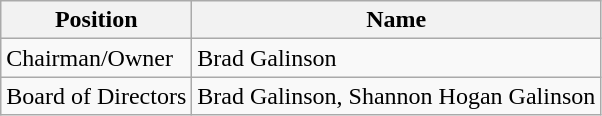<table class="wikitable">
<tr>
<th>Position</th>
<th>Name</th>
</tr>
<tr>
<td>Chairman/Owner</td>
<td>Brad Galinson</td>
</tr>
<tr>
<td>Board of Directors</td>
<td>Brad Galinson, Shannon Hogan Galinson</td>
</tr>
</table>
